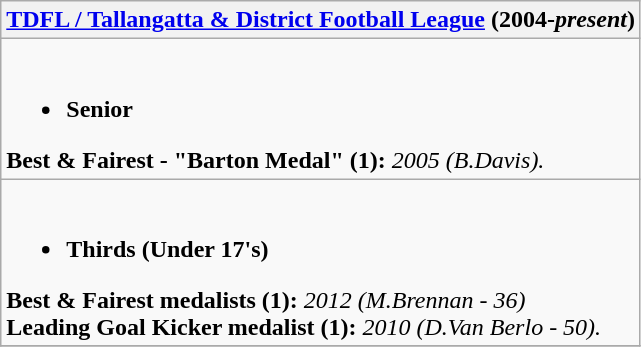<table class="wikitable collapsible collapsed">
<tr>
<th><strong><a href='#'>TDFL / Tallangatta & District Football League</a> (2004-<em>present</em>)</strong></th>
</tr>
<tr>
<td><br><ul><li><strong>Senior</strong></li></ul><strong>Best & Fairest - "Barton Medal" (1):</strong> <em>2005 (B.Davis).</em></td>
</tr>
<tr>
<td><br><ul><li><strong>Thirds (Under 17's)</strong></li></ul><strong>Best & Fairest medalists (1):</strong> <em>2012 (M.Brennan - 36)</em><br><strong>Leading Goal Kicker medalist (1):</strong> <em>2010 (D.Van Berlo - 50).</em></td>
</tr>
<tr>
</tr>
</table>
